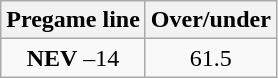<table class="wikitable">
<tr align="center">
<th style=>Pregame line</th>
<th style=>Over/under</th>
</tr>
<tr align="center">
<td><strong>NEV</strong> –14</td>
<td>61.5</td>
</tr>
</table>
